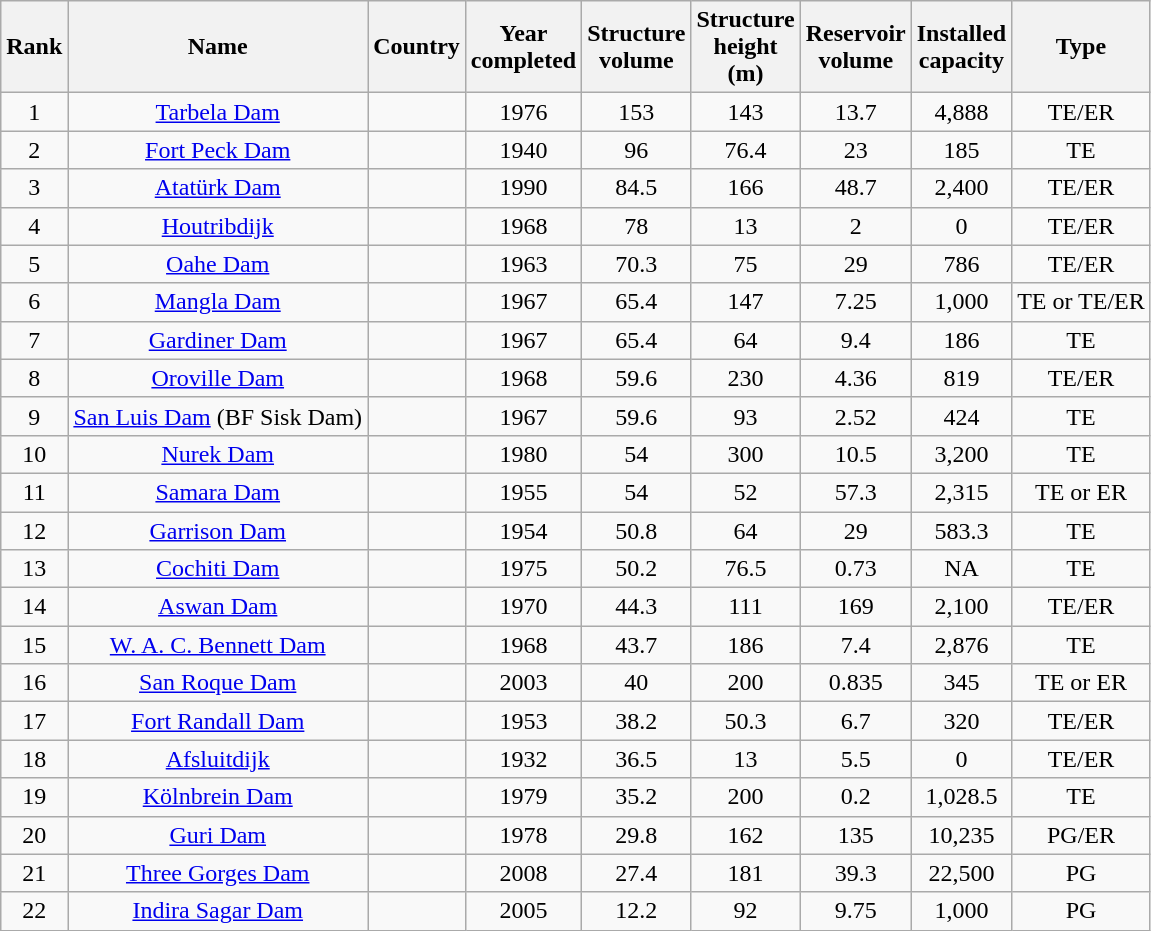<table class="wikitable sortable" style="text-align:center">
<tr>
<th>Rank</th>
<th>Name</th>
<th>Country</th>
<th>Year<br>completed</th>
<th data-sort-type="number" scope="col">Structure<br>volume<br></th>
<th data-sort-type="number" scope="col">Structure<br>height<br>(m)</th>
<th data-sort-type="number" scope="col">Reservoir<br>volume<br></th>
<th data-sort-type="number" scope="col">Installed<br>capacity<br></th>
<th>Type</th>
</tr>
<tr>
<td>1</td>
<td><a href='#'>Tarbela Dam</a></td>
<td></td>
<td>1976</td>
<td>153</td>
<td>143</td>
<td>13.7</td>
<td>4,888</td>
<td>TE/ER</td>
</tr>
<tr>
<td>2</td>
<td><a href='#'>Fort Peck Dam</a></td>
<td></td>
<td>1940</td>
<td>96</td>
<td>76.4</td>
<td>23</td>
<td>185</td>
<td>TE</td>
</tr>
<tr>
<td>3</td>
<td><a href='#'>Atatürk Dam</a></td>
<td></td>
<td>1990</td>
<td>84.5</td>
<td>166</td>
<td>48.7</td>
<td>2,400</td>
<td>TE/ER</td>
</tr>
<tr>
<td>4</td>
<td><a href='#'>Houtribdijk</a></td>
<td></td>
<td>1968</td>
<td>78</td>
<td>13</td>
<td>2</td>
<td>0</td>
<td>TE/ER</td>
</tr>
<tr>
<td>5</td>
<td><a href='#'>Oahe Dam</a></td>
<td></td>
<td>1963</td>
<td>70.3</td>
<td>75</td>
<td>29</td>
<td>786</td>
<td>TE/ER</td>
</tr>
<tr>
<td>6</td>
<td><a href='#'>Mangla Dam</a></td>
<td></td>
<td>1967</td>
<td>65.4</td>
<td>147</td>
<td>7.25</td>
<td>1,000</td>
<td>TE or TE/ER</td>
</tr>
<tr>
<td>7</td>
<td><a href='#'>Gardiner Dam</a></td>
<td></td>
<td>1967</td>
<td>65.4</td>
<td>64</td>
<td>9.4</td>
<td>186</td>
<td>TE</td>
</tr>
<tr>
<td>8</td>
<td><a href='#'>Oroville Dam</a></td>
<td></td>
<td>1968</td>
<td>59.6</td>
<td>230</td>
<td>4.36</td>
<td>819</td>
<td>TE/ER</td>
</tr>
<tr>
<td>9</td>
<td><a href='#'>San Luis Dam</a> (BF Sisk Dam)</td>
<td></td>
<td>1967</td>
<td>59.6</td>
<td>93</td>
<td>2.52</td>
<td>424</td>
<td>TE</td>
</tr>
<tr>
<td>10</td>
<td><a href='#'>Nurek Dam</a></td>
<td></td>
<td>1980</td>
<td>54</td>
<td>300</td>
<td>10.5</td>
<td>3,200</td>
<td>TE</td>
</tr>
<tr>
<td>11</td>
<td><a href='#'>Samara Dam</a></td>
<td></td>
<td>1955</td>
<td>54</td>
<td>52</td>
<td>57.3</td>
<td>2,315</td>
<td>TE or ER</td>
</tr>
<tr>
<td>12</td>
<td><a href='#'>Garrison Dam</a></td>
<td></td>
<td>1954</td>
<td>50.8</td>
<td>64</td>
<td>29</td>
<td>583.3</td>
<td>TE</td>
</tr>
<tr>
<td>13</td>
<td><a href='#'>Cochiti Dam</a></td>
<td></td>
<td>1975</td>
<td>50.2</td>
<td>76.5</td>
<td>0.73</td>
<td>NA</td>
<td>TE</td>
</tr>
<tr>
<td>14</td>
<td><a href='#'>Aswan Dam</a></td>
<td></td>
<td>1970</td>
<td>44.3</td>
<td>111</td>
<td>169</td>
<td>2,100</td>
<td>TE/ER</td>
</tr>
<tr>
<td>15</td>
<td><a href='#'>W. A. C. Bennett Dam</a></td>
<td></td>
<td>1968</td>
<td>43.7</td>
<td>186</td>
<td>7.4</td>
<td>2,876</td>
<td>TE</td>
</tr>
<tr>
<td>16</td>
<td><a href='#'>San Roque Dam</a></td>
<td></td>
<td>2003</td>
<td>40</td>
<td>200</td>
<td>0.835</td>
<td>345</td>
<td>TE or ER</td>
</tr>
<tr>
<td>17</td>
<td><a href='#'>Fort Randall Dam</a></td>
<td></td>
<td>1953</td>
<td>38.2</td>
<td>50.3</td>
<td>6.7</td>
<td>320</td>
<td>TE/ER</td>
</tr>
<tr>
<td>18</td>
<td><a href='#'>Afsluitdijk</a></td>
<td></td>
<td>1932</td>
<td>36.5</td>
<td>13</td>
<td>5.5</td>
<td>0</td>
<td>TE/ER</td>
</tr>
<tr>
<td>19</td>
<td><a href='#'>Kölnbrein Dam</a></td>
<td></td>
<td>1979</td>
<td>35.2</td>
<td>200</td>
<td>0.2</td>
<td>1,028.5</td>
<td>TE</td>
</tr>
<tr>
<td>20</td>
<td><a href='#'>Guri Dam</a></td>
<td></td>
<td>1978</td>
<td>29.8</td>
<td>162</td>
<td>135</td>
<td>10,235</td>
<td>PG/ER</td>
</tr>
<tr>
<td>21</td>
<td><a href='#'>Three Gorges Dam</a></td>
<td></td>
<td>2008</td>
<td>27.4</td>
<td>181</td>
<td>39.3</td>
<td>22,500</td>
<td>PG</td>
</tr>
<tr>
<td>22</td>
<td><a href='#'>Indira Sagar Dam</a></td>
<td></td>
<td>2005</td>
<td>12.2</td>
<td>92</td>
<td>9.75</td>
<td>1,000</td>
<td>PG</td>
</tr>
</table>
